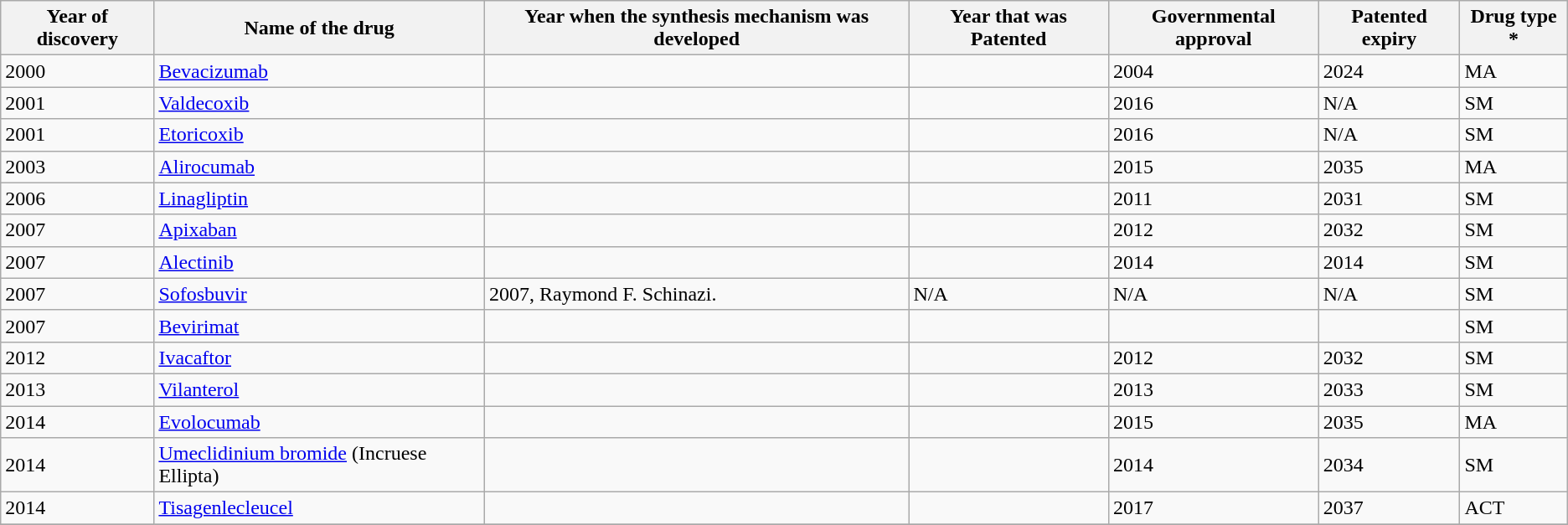<table class="wikitable">
<tr>
<th>Year of discovery</th>
<th>Name of the drug</th>
<th>Year when the synthesis mechanism was developed</th>
<th>Year that was Patented</th>
<th>Governmental approval</th>
<th>Patented expiry</th>
<th>Drug type *</th>
</tr>
<tr>
<td>2000</td>
<td><a href='#'>Bevacizumab</a></td>
<td></td>
<td></td>
<td>2004</td>
<td>2024</td>
<td>MA</td>
</tr>
<tr>
<td>2001</td>
<td><a href='#'>Valdecoxib</a></td>
<td></td>
<td></td>
<td>2016</td>
<td>N/A</td>
<td>SM</td>
</tr>
<tr>
<td>2001</td>
<td><a href='#'>Etoricoxib</a></td>
<td></td>
<td></td>
<td>2016</td>
<td>N/A</td>
<td>SM</td>
</tr>
<tr>
<td>2003</td>
<td><a href='#'>Alirocumab</a></td>
<td></td>
<td></td>
<td>2015</td>
<td>2035</td>
<td>MA</td>
</tr>
<tr>
<td>2006</td>
<td><a href='#'>Linagliptin</a></td>
<td></td>
<td></td>
<td>2011</td>
<td>2031</td>
<td>SM</td>
</tr>
<tr>
<td>2007</td>
<td><a href='#'>Apixaban</a></td>
<td></td>
<td></td>
<td>2012</td>
<td>2032</td>
<td>SM</td>
</tr>
<tr>
<td>2007</td>
<td><a href='#'>Alectinib</a></td>
<td></td>
<td></td>
<td>2014</td>
<td>2014</td>
<td>SM</td>
</tr>
<tr>
<td>2007</td>
<td><a href='#'>Sofosbuvir</a></td>
<td>2007, Raymond F. Schinazi.</td>
<td>N/A</td>
<td>N/A</td>
<td>N/A</td>
<td>SM</td>
</tr>
<tr>
<td>2007</td>
<td><a href='#'>Bevirimat</a></td>
<td></td>
<td></td>
<td></td>
<td></td>
<td>SM</td>
</tr>
<tr>
<td>2012</td>
<td><a href='#'>Ivacaftor</a></td>
<td></td>
<td></td>
<td>2012</td>
<td>2032</td>
<td>SM</td>
</tr>
<tr>
<td>2013</td>
<td><a href='#'>Vilanterol</a></td>
<td></td>
<td></td>
<td>2013</td>
<td>2033</td>
<td>SM</td>
</tr>
<tr>
<td>2014</td>
<td><a href='#'>Evolocumab</a></td>
<td></td>
<td></td>
<td>2015</td>
<td>2035</td>
<td>MA</td>
</tr>
<tr>
<td>2014</td>
<td><a href='#'>Umeclidinium bromide</a> (Incruese Ellipta)</td>
<td></td>
<td></td>
<td>2014</td>
<td>2034</td>
<td>SM</td>
</tr>
<tr>
<td>2014</td>
<td><a href='#'>Tisagenlecleucel</a></td>
<td></td>
<td></td>
<td>2017</td>
<td>2037</td>
<td>ACT</td>
</tr>
<tr>
</tr>
</table>
